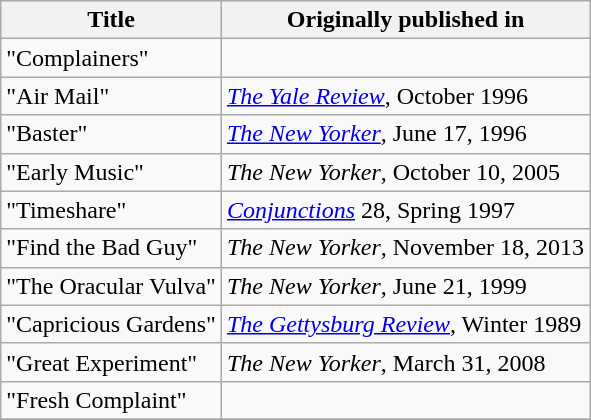<table class="wikitable">
<tr>
<th><strong>Title</strong></th>
<th><strong>Originally published in</strong></th>
</tr>
<tr>
<td>"Complainers"</td>
<td></td>
</tr>
<tr>
<td>"Air Mail"</td>
<td><em><a href='#'>The Yale Review</a></em>, October 1996</td>
</tr>
<tr>
<td>"Baster"</td>
<td><em><a href='#'>The New Yorker</a></em>, June 17, 1996</td>
</tr>
<tr>
<td>"Early Music"</td>
<td><em>The New Yorker</em>, October 10, 2005</td>
</tr>
<tr>
<td>"Timeshare"</td>
<td><em><a href='#'>Conjunctions</a></em> 28, Spring 1997</td>
</tr>
<tr>
<td>"Find the Bad Guy"</td>
<td><em>The New Yorker</em>, November 18, 2013</td>
</tr>
<tr>
<td>"The Oracular Vulva"</td>
<td><em>The New Yorker</em>, June 21, 1999</td>
</tr>
<tr>
<td>"Capricious Gardens"</td>
<td><em><a href='#'>The Gettysburg Review</a></em>, Winter 1989</td>
</tr>
<tr>
<td>"Great Experiment"</td>
<td><em>The New Yorker</em>, March 31, 2008</td>
</tr>
<tr>
<td>"Fresh Complaint"</td>
<td></td>
</tr>
<tr>
</tr>
</table>
